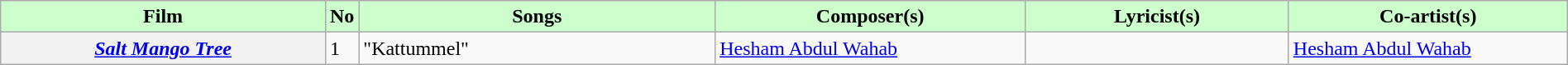<table class="wikitable plainrowheaders" width="100%" textcolor:#000;">
<tr style="background:#cfc; text-align:center;">
<td scope="col" width=21%><strong>Film</strong></td>
<td><strong>No</strong></td>
<td scope="col" width=23%><strong>Songs</strong></td>
<td scope="col" width=20%><strong>Composer(s)</strong></td>
<td scope="col" width=17%><strong>Lyricist(s)</strong></td>
<td scope="col" width=18%><strong>Co-artist(s)</strong></td>
</tr>
<tr>
<th scope="row"><em><a href='#'>Salt Mango Tree</a></em></th>
<td>1</td>
<td>"Kattummel"</td>
<td><a href='#'>Hesham Abdul Wahab</a></td>
<td></td>
<td><a href='#'>Hesham Abdul Wahab</a></td>
</tr>
</table>
